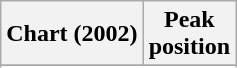<table class="wikitable sortable plainrowheaders" style="text-align:center">
<tr>
<th scope="col">Chart (2002)</th>
<th scope="col">Peak<br> position</th>
</tr>
<tr>
</tr>
<tr>
</tr>
</table>
